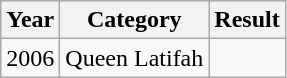<table class="wikitable">
<tr>
<th>Year</th>
<th>Category</th>
<th>Result</th>
</tr>
<tr>
<td>2006</td>
<td>Queen Latifah</td>
<td></td>
</tr>
</table>
